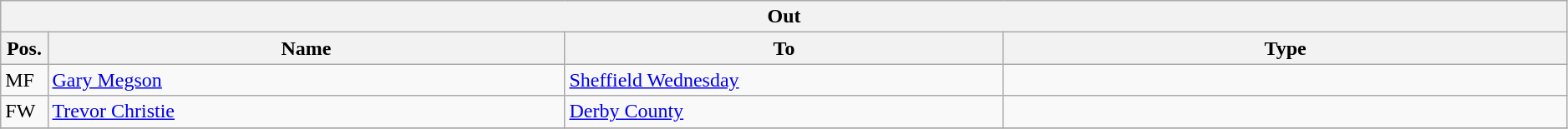<table class="wikitable" style="font-size:100%;width:99%;">
<tr>
<th colspan="4">Out</th>
</tr>
<tr>
<th width=3%>Pos.</th>
<th width=33%>Name</th>
<th width=28%>To</th>
<th width=36%>Type</th>
</tr>
<tr>
<td>MF</td>
<td><a href='#'>Gary Megson</a></td>
<td><a href='#'>Sheffield Wednesday</a></td>
<td></td>
</tr>
<tr>
<td>FW</td>
<td><a href='#'>Trevor Christie</a></td>
<td><a href='#'>Derby County</a></td>
<td></td>
</tr>
<tr>
</tr>
</table>
